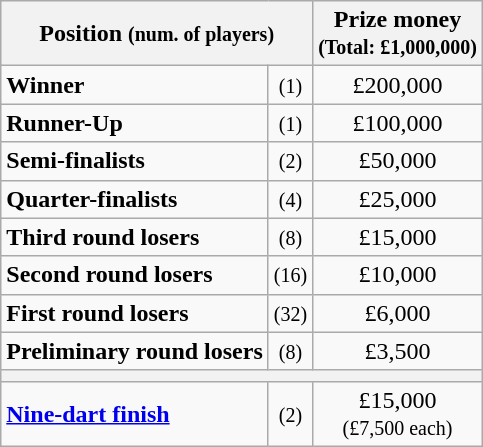<table class="wikitable">
<tr>
<th colspan=2>Position <small>(num. of players)</small></th>
<th>Prize money<br><small>(Total: £1,000,000)</small></th>
</tr>
<tr>
<td><strong>Winner</strong></td>
<td align=center><small>(1)</small></td>
<td align=center>£200,000</td>
</tr>
<tr>
<td><strong>Runner-Up</strong></td>
<td align=center><small>(1)</small></td>
<td align=center>£100,000</td>
</tr>
<tr>
<td><strong>Semi-finalists</strong></td>
<td align=center><small>(2)</small></td>
<td align=center>£50,000</td>
</tr>
<tr>
<td><strong>Quarter-finalists</strong></td>
<td align=center><small>(4)</small></td>
<td align=center>£25,000</td>
</tr>
<tr>
<td><strong>Third round losers</strong></td>
<td align=center><small>(8)</small></td>
<td align=center>£15,000</td>
</tr>
<tr>
<td><strong>Second round losers</strong></td>
<td align=center><small>(16)</small></td>
<td align=center>£10,000</td>
</tr>
<tr>
<td><strong>First round losers</strong></td>
<td align=center><small>(32)</small></td>
<td align=center>£6,000</td>
</tr>
<tr>
<td><strong>Preliminary round losers</strong></td>
<td align=center><small>(8)</small></td>
<td align=center>£3,500</td>
</tr>
<tr>
<th colspan=3></th>
</tr>
<tr>
<td><strong><a href='#'>Nine-dart finish</a></strong></td>
<td align=center><small>(2)</small></td>
<td align=center>£15,000 <br><small>(£7,500 each)</small></td>
</tr>
</table>
